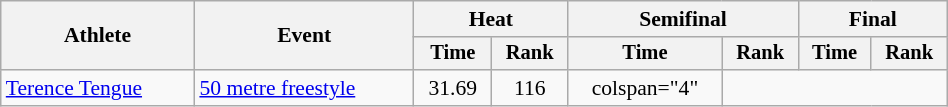<table class="wikitable" style="text-align:center; font-size:90%; width:50%;">
<tr>
<th rowspan="2">Athlete</th>
<th rowspan="2">Event</th>
<th colspan="2">Heat</th>
<th colspan="2">Semifinal</th>
<th colspan="2">Final</th>
</tr>
<tr style="font-size:95%">
<th>Time</th>
<th>Rank</th>
<th>Time</th>
<th>Rank</th>
<th>Time</th>
<th>Rank</th>
</tr>
<tr align=center>
<td align=left><a href='#'>Terence Tengue</a></td>
<td align=left><a href='#'>50 metre freestyle</a></td>
<td>31.69</td>
<td>116</td>
<td>colspan="4" </td>
</tr>
</table>
